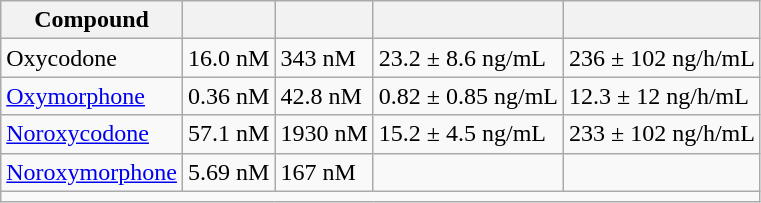<table class="wikitable">
<tr>
<th>Compound</th>
<th></th>
<th></th>
<th><a href='#'></a></th>
<th><a href='#'></a></th>
</tr>
<tr>
<td>Oxycodone</td>
<td>16.0 nM</td>
<td>343 nM</td>
<td>23.2 ± 8.6 ng/mL</td>
<td>236 ± 102 ng/h/mL</td>
</tr>
<tr>
<td><a href='#'>Oxymorphone</a></td>
<td>0.36 nM</td>
<td>42.8 nM</td>
<td>0.82 ± 0.85 ng/mL</td>
<td>12.3 ± 12 ng/h/mL</td>
</tr>
<tr>
<td><a href='#'>Noroxycodone</a></td>
<td>57.1 nM</td>
<td>1930 nM</td>
<td>15.2 ± 4.5 ng/mL</td>
<td>233 ± 102 ng/h/mL</td>
</tr>
<tr>
<td><a href='#'>Noroxymorphone</a></td>
<td>5.69 nM</td>
<td>167 nM</td>
<td></td>
<td></td>
</tr>
<tr class="sortbottom">
<td colspan="5" style="width: 1px;"></td>
</tr>
</table>
